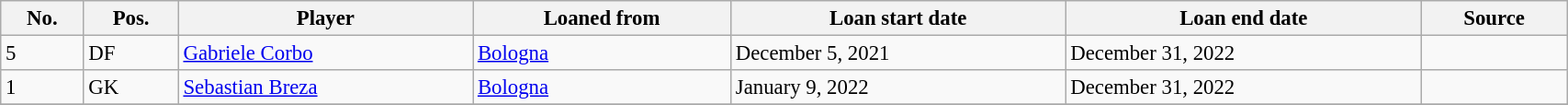<table class="wikitable sortable" style="width:90%; text-align:center; font-size:95%; text-align:left;">
<tr>
<th>No.</th>
<th>Pos.</th>
<th>Player</th>
<th>Loaned from</th>
<th>Loan start date</th>
<th>Loan end date</th>
<th>Source</th>
</tr>
<tr>
<td>5</td>
<td>DF</td>
<td> <a href='#'>Gabriele Corbo</a></td>
<td> <a href='#'>Bologna</a></td>
<td>December 5, 2021</td>
<td>December 31, 2022</td>
<td></td>
</tr>
<tr>
<td>1</td>
<td>GK</td>
<td> <a href='#'>Sebastian Breza</a></td>
<td> <a href='#'>Bologna</a></td>
<td>January 9, 2022</td>
<td>December 31, 2022</td>
<td></td>
</tr>
<tr>
</tr>
</table>
